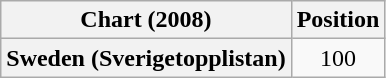<table class="wikitable plainrowheaders" style="text-align:center;">
<tr>
<th>Chart (2008)</th>
<th>Position</th>
</tr>
<tr>
<th scope="row">Sweden (Sverigetopplistan)</th>
<td>100</td>
</tr>
</table>
